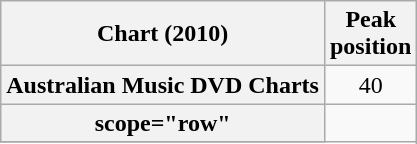<table class="wikitable sortable plainrowheaders" style="text-align:center">
<tr>
<th scope="col">Chart (2010)</th>
<th scope="col">Peak<br>position</th>
</tr>
<tr>
<th scope="row">Australian Music DVD Charts</th>
<td>40</td>
</tr>
<tr>
<th>scope="row"</th>
</tr>
<tr>
</tr>
</table>
